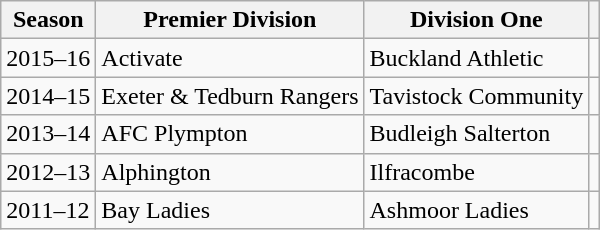<table class=wikitable>
<tr>
<th>Season</th>
<th>Premier Division</th>
<th>Division One</th>
<th></th>
</tr>
<tr>
<td>2015–16</td>
<td>Activate</td>
<td>Buckland Athletic</td>
<td></td>
</tr>
<tr>
<td>2014–15</td>
<td>Exeter & Tedburn Rangers</td>
<td>Tavistock Community</td>
<td></td>
</tr>
<tr>
<td>2013–14</td>
<td>AFC Plympton</td>
<td>Budleigh Salterton</td>
<td></td>
</tr>
<tr>
<td>2012–13</td>
<td>Alphington</td>
<td>Ilfracombe</td>
<td></td>
</tr>
<tr>
<td>2011–12</td>
<td>Bay Ladies</td>
<td>Ashmoor Ladies</td>
<td></td>
</tr>
</table>
